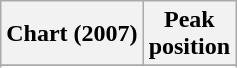<table class="wikitable sortable plainrowheaders" style="text-align:center">
<tr>
<th scope="col">Chart (2007)</th>
<th scope="col">Peak<br>position</th>
</tr>
<tr>
</tr>
<tr>
</tr>
<tr>
</tr>
</table>
